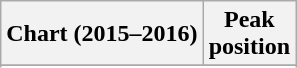<table class="wikitable sortable">
<tr>
<th>Chart (2015–2016)</th>
<th>Peak<br>position</th>
</tr>
<tr>
</tr>
<tr>
</tr>
<tr>
</tr>
<tr>
</tr>
<tr>
</tr>
</table>
